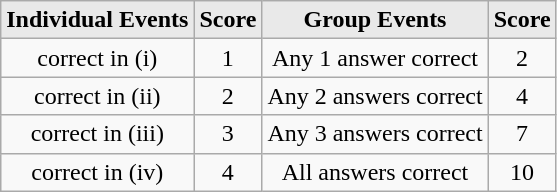<table class="wikitable">
<tr>
<th style="background-color:#E9E9E9" align=central>Individual Events</th>
<th style="background-color:#E9E9E9" align=central>Score</th>
<th style="background-color:#E9E9E9" align=central>Group Events</th>
<th style="background-color:#E9E9E9" align=central>Score</th>
</tr>
<tr>
<td align="center">correct in (i)</td>
<td align="center">1</td>
<td align="center">Any 1 answer correct</td>
<td align="center">2</td>
</tr>
<tr>
<td align="center">correct in (ii)</td>
<td align="center">2</td>
<td align="center">Any 2 answers correct</td>
<td align="center">4</td>
</tr>
<tr>
<td align="center">correct in (iii)</td>
<td align="center">3</td>
<td align="center">Any 3 answers correct</td>
<td align="center">7</td>
</tr>
<tr>
<td align="center">correct in (iv)</td>
<td align="center">4</td>
<td align="center">All answers correct</td>
<td align="center">10</td>
</tr>
</table>
